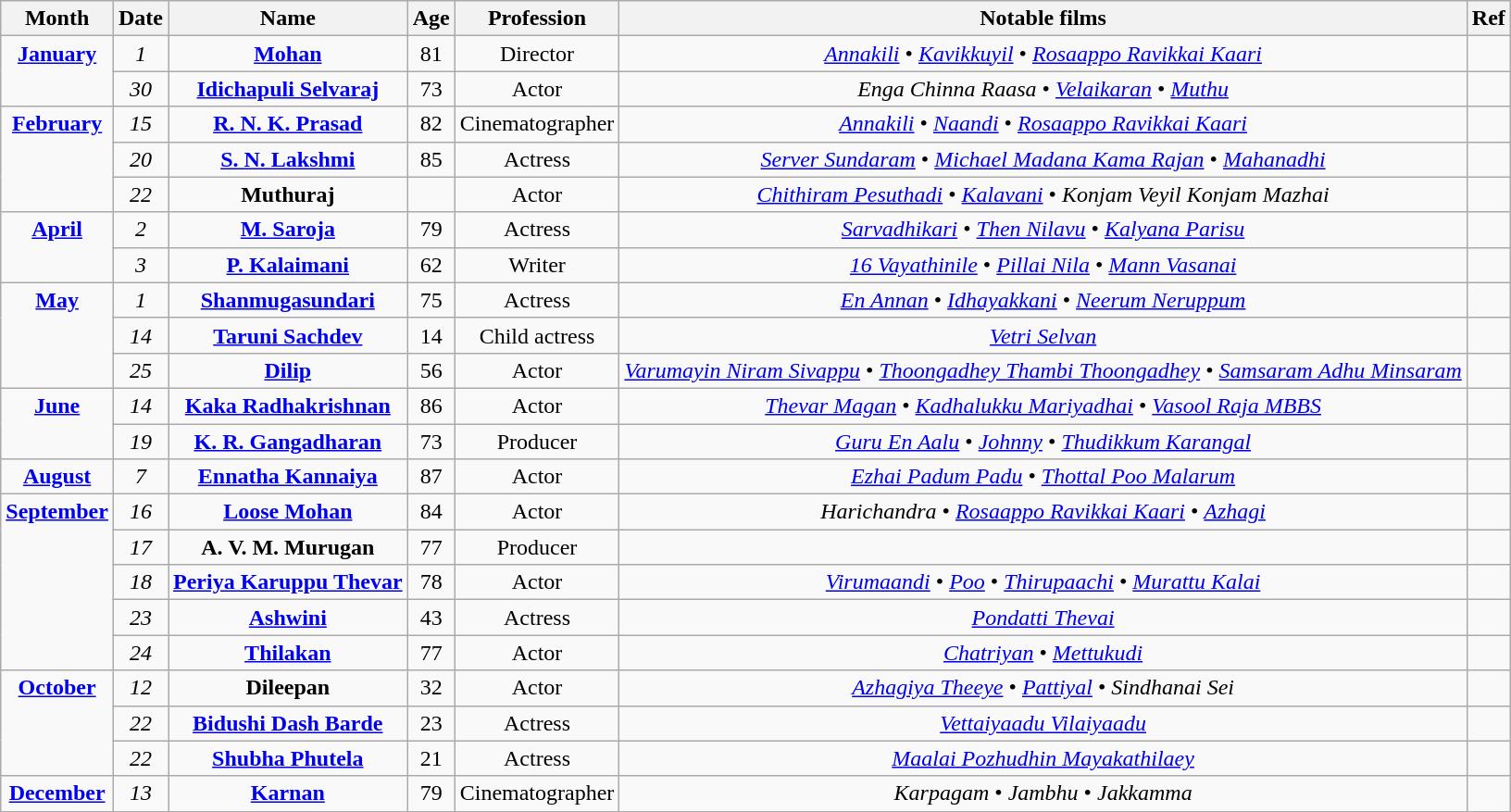<table class="wikitable sortable">
<tr>
<th><strong>Month</strong></th>
<th><strong>Date</strong></th>
<th><strong>Name</strong></th>
<th><strong>Age</strong></th>
<th><strong>Profession</strong></th>
<th><strong>Notable films</strong></th>
<th>Ref</th>
</tr>
<tr valign="top">
<td rowspan="2" style="text-align:center; vertical-align:top;"><strong><a href='#'>January</a></strong></td>
<td style="text-align:center; vertical-align:top;"><em>1</em></td>
<td style="text-align:center; vertical-align:top;"><strong><a href='#'>Mohan</a></strong></td>
<td style="text-align:center;">81</td>
<td style="text-align:center;">Director</td>
<td style="text-align:center; vertical-align:top;"><em><a href='#'>Annakili</a></em> • <em><a href='#'>Kavikkuyil</a></em> • <em><a href='#'>Rosaappo Ravikkai Kaari</a></em></td>
<td></td>
</tr>
<tr>
<td style="text-align:center; vertical-align:top;"><em>30</em></td>
<td style="text-align:center; vertical-align:top;"><strong><a href='#'>Idichapuli Selvaraj</a></strong></td>
<td style="text-align:center;">73</td>
<td style="text-align:center;">Actor</td>
<td style="text-align:center; vertical-align:top;"><em>Enga Chinna Raasa</em> • <em><a href='#'>Velaikaran</a></em> • <em><a href='#'>Muthu</a></em></td>
<td></td>
</tr>
<tr valign="top">
<td rowspan="3" style="text-align:center; vertical-align:top;"><strong><a href='#'>February</a></strong></td>
<td style="text-align:center; vertical-align:top;"><em>15</em></td>
<td style="text-align:center; vertical-align:top;"><strong><a href='#'>R. N. K. Prasad</a></strong></td>
<td style="text-align:center;">82</td>
<td style="text-align:center;">Cinematographer</td>
<td style="text-align:center; vertical-align:top;"><em><a href='#'>Annakili</a></em> • <em><a href='#'>Naandi</a></em> • <em><a href='#'>Rosaappo Ravikkai Kaari</a></em></td>
<td></td>
</tr>
<tr>
<td style="text-align:center; vertical-align:top;"><em>20</em></td>
<td style="text-align:center; vertical-align:top;"><strong><a href='#'>S. N. Lakshmi</a></strong></td>
<td style="text-align:center;">85</td>
<td style="text-align:center;">Actress</td>
<td style="text-align:center; vertical-align:top;"><em><a href='#'>Server Sundaram</a></em> • <em><a href='#'>Michael Madana Kama Rajan</a></em> • <em><a href='#'>Mahanadhi</a></em></td>
<td></td>
</tr>
<tr>
<td style="text-align:center; vertical-align:top;"><em>22</em></td>
<td style="text-align:center; vertical-align:top;"><strong>Muthuraj</strong></td>
<td style="text-align:center;"></td>
<td style="text-align:center;">Actor</td>
<td style="text-align:center; vertical-align:top;"><em><a href='#'>Chithiram Pesuthadi</a></em> • <em><a href='#'>Kalavani</a></em> • <em>Konjam Veyil Konjam Mazhai</em></td>
<td></td>
</tr>
<tr valign="top">
<td rowspan="2" style="text-align:center; vertical-align:top;"><strong><a href='#'>April</a></strong></td>
<td style="text-align:center; vertical-align:top;"><em>2</em></td>
<td style="text-align:center; vertical-align:top;"><strong><a href='#'>M. Saroja</a></strong></td>
<td style="text-align:center;">79</td>
<td style="text-align:center;">Actress</td>
<td style="text-align:center; vertical-align:top;"><em><a href='#'>Sarvadhikari</a></em> • <em><a href='#'>Then Nilavu</a></em>  • <em><a href='#'>Kalyana Parisu</a></em></td>
<td></td>
</tr>
<tr>
<td style="text-align:center; vertical-align:top;"><em>3</em></td>
<td style="text-align:center; vertical-align:top;"><strong><a href='#'>P. Kalaimani</a></strong></td>
<td style="text-align:center;">62</td>
<td style="text-align:center;">Writer</td>
<td style="text-align:center; vertical-align:top;"><em><a href='#'>16 Vayathinile</a></em> • <em><a href='#'>Pillai Nila</a></em> • <em><a href='#'>Mann Vasanai</a></em></td>
<td></td>
</tr>
<tr valign="top">
<td rowspan="3" style="text-align:center; vertical-align:top;"><strong><a href='#'>May</a></strong></td>
<td style="text-align:center; vertical-align:top;"><em>1</em></td>
<td style="text-align:center; vertical-align:top;"><strong><a href='#'>Shanmugasundari</a></strong></td>
<td style="text-align:center;">75</td>
<td style="text-align:center;">Actress</td>
<td style="text-align:center; vertical-align:top;"><em><a href='#'>En Annan</a></em> • <em><a href='#'>Idhayakkani</a></em>  • <em><a href='#'>Neerum Neruppum</a></em></td>
<td></td>
</tr>
<tr>
<td style="text-align:center; vertical-align:top;"><em>14</em></td>
<td style="text-align:center; vertical-align:top;"><strong><a href='#'>Taruni Sachdev</a></strong></td>
<td style="text-align:center;">14</td>
<td style="text-align:center;">Child actress</td>
<td style="text-align:center; vertical-align:top;"><em><a href='#'>Vetri Selvan</a></em></td>
<td></td>
</tr>
<tr>
<td style="text-align:center; vertical-align:top;"><em>25</em></td>
<td style="text-align:center; vertical-align:top;"><strong><a href='#'>Dilip</a></strong></td>
<td style="text-align:center;">56</td>
<td style="text-align:center;">Actor</td>
<td style="text-align:center; vertical-align:top;"><em><a href='#'>Varumayin Niram Sivappu</a></em> • <em><a href='#'>Thoongadhey Thambi Thoongadhey</a></em> • <em><a href='#'>Samsaram Adhu Minsaram</a></em></td>
<td></td>
</tr>
<tr valign="top">
<td rowspan="2" style="text-align:center; vertical-align:top;"><strong><a href='#'>June</a></strong></td>
<td style="text-align:center; vertical-align:top;"><em>14</em></td>
<td style="text-align:center; vertical-align:top;"><strong><a href='#'>Kaka Radhakrishnan</a></strong></td>
<td style="text-align:center;">86</td>
<td style="text-align:center;">Actor</td>
<td style="text-align:center; vertical-align:top;"><em><a href='#'>Thevar Magan</a></em> • <em><a href='#'>Kadhalukku Mariyadhai</a></em> • <em><a href='#'>Vasool Raja MBBS</a></em></td>
<td></td>
</tr>
<tr valign="top">
<td style="text-align:center; vertical-align:top;"><em>19</em></td>
<td style="text-align:center; vertical-align:top;"><strong><a href='#'>K. R. Gangadharan</a></strong></td>
<td style="text-align:center;">73</td>
<td style="text-align:center;">Producer</td>
<td style="text-align:center; vertical-align:top;"><em><a href='#'>Guru En Aalu</a></em> • <em><a href='#'>Johnny</a></em> • <em><a href='#'>Thudikkum Karangal</a></em></td>
<td></td>
</tr>
<tr valign="top">
<td style="text-align:center; vertical-align:top;"><strong><a href='#'>August</a></strong></td>
<td style="text-align:center; vertical-align:top;"><em>7</em></td>
<td style="text-align:center; vertical-align:top;"><strong><a href='#'>Ennatha Kannaiya</a></strong></td>
<td style="text-align:center;">87</td>
<td style="text-align:center;">Actor</td>
<td style="text-align:center; vertical-align:top;"><em><a href='#'>Ezhai Padum Padu</a></em> • <em><a href='#'>Thottal Poo Malarum</a></em></td>
<td></td>
</tr>
<tr valign="top">
<td rowspan="5" style="text-align:center; vertical-align:top;"><strong><a href='#'>September</a></strong></td>
<td style="text-align:center; vertical-align:top;"><em>16</em></td>
<td style="text-align:center; vertical-align:top;"><strong><a href='#'>Loose Mohan</a></strong></td>
<td style="text-align:center;">84</td>
<td style="text-align:center;">Actor</td>
<td style="text-align:center; vertical-align:top;"><em>Harichandra</em> • <em><a href='#'>Rosaappo Ravikkai Kaari</a></em> • <em><a href='#'>Azhagi</a></em></td>
<td></td>
</tr>
<tr valign="top">
<td style="text-align:center; vertical-align:top;"><em>17</em></td>
<td style="text-align:center; vertical-align:top;"><strong>A. V. M. Murugan</strong></td>
<td style="text-align:center;">77</td>
<td style="text-align:center;">Producer</td>
<td></td>
<td></td>
</tr>
<tr valign="top">
<td style="text-align:center; vertical-align:top;"><em>18</em></td>
<td style="text-align:center; vertical-align:top;"><strong><a href='#'>Periya Karuppu Thevar</a></strong></td>
<td style="text-align:center;">78</td>
<td style="text-align:center;">Actor</td>
<td style="text-align:center; vertical-align:top;"><em><a href='#'>Virumaandi</a></em> • <em><a href='#'>Poo</a></em> • <em><a href='#'>Thirupaachi</a></em> • <em><a href='#'>Murattu Kalai</a></em></td>
<td></td>
</tr>
<tr valign="top">
<td style="text-align:center; vertical-align:top;"><em>23</em></td>
<td style="text-align:center; vertical-align:top;"><strong><a href='#'>Ashwini</a></strong></td>
<td style="text-align:center;">43</td>
<td style="text-align:center;">Actress</td>
<td style="text-align:center; vertical-align:top;"><em><a href='#'>Pondatti Thevai</a></em></td>
<td></td>
</tr>
<tr valign="top">
<td style="text-align:center; vertical-align:top;"><em>24</em></td>
<td style="text-align:center; vertical-align:top;"><strong><a href='#'>Thilakan</a></strong></td>
<td style="text-align:center;">77</td>
<td style="text-align:center;">Actor</td>
<td style="text-align:center; vertical-align:top;"><em><a href='#'>Chatriyan</a></em> • <em><a href='#'>Mettukudi</a></em></td>
<td></td>
</tr>
<tr valign="top">
<td rowspan="3" style="text-align:center; vertical-align:top;"><strong><a href='#'>October</a></strong></td>
<td style="text-align:center; vertical-align:top;"><em>12</em></td>
<td style="text-align:center; vertical-align:top;"><strong>Dileepan</strong></td>
<td style="text-align:center;">32</td>
<td style="text-align:center;">Actor</td>
<td style="text-align:center; vertical-align:top;"><em><a href='#'>Azhagiya Theeye</a></em> • <em><a href='#'>Pattiyal</a></em> • <em>Sindhanai Sei</em></td>
<td></td>
</tr>
<tr valign="top">
<td style="text-align:center; vertical-align:top;"><em>22</em></td>
<td style="text-align:center; vertical-align:top;"><strong><a href='#'>Bidushi Dash Barde</a></strong></td>
<td style="text-align:center;">23</td>
<td style="text-align:center;">Actress</td>
<td style="text-align:center; vertical-align:top;"><em><a href='#'>Vettaiyaadu Vilaiyaadu</a></em></td>
<td></td>
</tr>
<tr valign="top">
<td style="text-align:center; vertical-align:top;"><em>22</em></td>
<td style="text-align:center; vertical-align:top;"><strong><a href='#'>Shubha Phutela</a></strong></td>
<td style="text-align:center;">21</td>
<td style="text-align:center;">Actress</td>
<td style="text-align:center; vertical-align:top;"><em><a href='#'>Maalai Pozhudhin Mayakathilaey</a></em></td>
<td></td>
</tr>
<tr valign="top">
<td style="text-align:center; vertical-align:top;"><strong><a href='#'>December</a></strong></td>
<td style="text-align:center; vertical-align:top;"><em>13</em></td>
<td style="text-align:center; vertical-align:top;"><strong><a href='#'>Karnan</a></strong></td>
<td style="text-align:center;">79</td>
<td style="text-align:center;">Cinematographer</td>
<td style="text-align:center; vertical-align:top;"><em>Karpagam</em> • <em>Jambhu</em> • <em>Jakkamma</em></td>
<td></td>
</tr>
</table>
